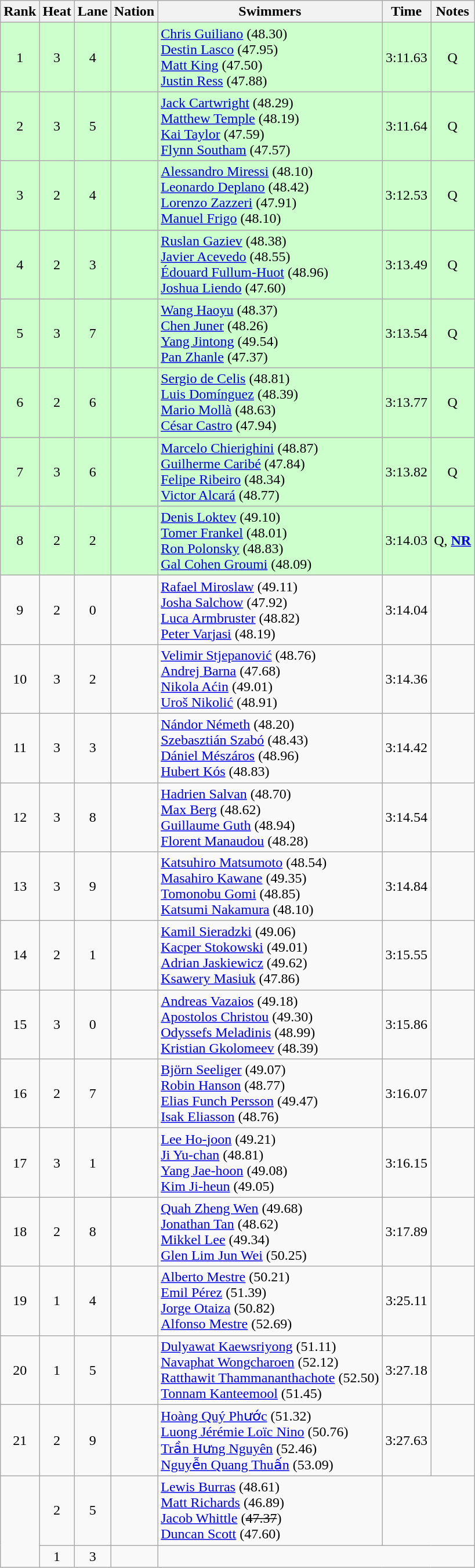<table class="wikitable sortable" style="text-align:center">
<tr>
<th>Rank</th>
<th>Heat</th>
<th>Lane</th>
<th>Nation</th>
<th>Swimmers</th>
<th>Time</th>
<th>Notes</th>
</tr>
<tr bgcolor=ccffcc>
<td>1</td>
<td>3</td>
<td>4</td>
<td align=left></td>
<td align=left><a href='#'>Chris Guiliano</a> (48.30)<br><a href='#'>Destin Lasco</a> (47.95)<br><a href='#'>Matt King</a> (47.50)<br><a href='#'>Justin Ress</a> (47.88)</td>
<td>3:11.63</td>
<td>Q</td>
</tr>
<tr bgcolor=ccffcc>
<td>2</td>
<td>3</td>
<td>5</td>
<td align=left></td>
<td align=left><a href='#'>Jack Cartwright</a> (48.29)<br><a href='#'>Matthew Temple</a> (48.19)<br><a href='#'>Kai Taylor</a> (47.59)<br><a href='#'>Flynn Southam</a> (47.57)</td>
<td>3:11.64</td>
<td>Q</td>
</tr>
<tr bgcolor=ccffcc>
<td>3</td>
<td>2</td>
<td>4</td>
<td align=left></td>
<td align=left><a href='#'>Alessandro Miressi</a> (48.10)<br><a href='#'>Leonardo Deplano</a> (48.42)<br><a href='#'>Lorenzo Zazzeri</a> (47.91)<br><a href='#'>Manuel Frigo</a> (48.10)</td>
<td>3:12.53</td>
<td>Q</td>
</tr>
<tr bgcolor=ccffcc>
<td>4</td>
<td>2</td>
<td>3</td>
<td align=left></td>
<td align=left><a href='#'>Ruslan Gaziev</a> (48.38) <br><a href='#'>Javier Acevedo</a> (48.55) <br><a href='#'>Édouard Fullum-Huot</a> (48.96) <br><a href='#'>Joshua Liendo</a> (47.60)</td>
<td>3:13.49</td>
<td>Q</td>
</tr>
<tr bgcolor=ccffcc>
<td>5</td>
<td>3</td>
<td>7</td>
<td align=left></td>
<td align=left><a href='#'>Wang Haoyu</a> (48.37)<br><a href='#'>Chen Juner</a> (48.26)<br><a href='#'>Yang Jintong</a> (49.54)<br><a href='#'>Pan Zhanle</a> (47.37)</td>
<td>3:13.54</td>
<td>Q</td>
</tr>
<tr bgcolor=ccffcc>
<td>6</td>
<td>2</td>
<td>6</td>
<td align=left></td>
<td align=left><a href='#'>Sergio de Celis</a> (48.81)<br><a href='#'>Luis Domínguez</a> (48.39)<br><a href='#'>Mario Mollà</a> (48.63)<br><a href='#'>César Castro</a> (47.94)</td>
<td>3:13.77</td>
<td>Q</td>
</tr>
<tr bgcolor=ccffcc>
<td>7</td>
<td>3</td>
<td>6</td>
<td align=left></td>
<td align=left><a href='#'>Marcelo Chierighini</a> (48.87)<br><a href='#'>Guilherme Caribé</a> (47.84)<br><a href='#'>Felipe Ribeiro</a> (48.34)<br><a href='#'>Victor Alcará</a> (48.77)</td>
<td>3:13.82</td>
<td>Q</td>
</tr>
<tr bgcolor=ccffcc>
<td>8</td>
<td>2</td>
<td>2</td>
<td align=left></td>
<td align=left><a href='#'>Denis Loktev</a> (49.10)<br><a href='#'>Tomer Frankel</a> (48.01)<br><a href='#'>Ron Polonsky</a> (48.83)<br><a href='#'>Gal Cohen Groumi</a> (48.09)</td>
<td>3:14.03</td>
<td>Q, <strong><a href='#'>NR</a></strong></td>
</tr>
<tr>
<td>9</td>
<td>2</td>
<td>0</td>
<td align=left></td>
<td align=left><a href='#'>Rafael Miroslaw</a> (49.11)<br><a href='#'>Josha Salchow</a> (47.92)<br><a href='#'>Luca Armbruster</a> (48.82)<br><a href='#'>Peter Varjasi</a> (48.19)</td>
<td>3:14.04</td>
<td></td>
</tr>
<tr>
<td>10</td>
<td>3</td>
<td>2</td>
<td align=left></td>
<td align=left><a href='#'>Velimir Stjepanović</a> (48.76)<br><a href='#'>Andrej Barna</a> (47.68)<br><a href='#'>Nikola Aćin</a> (49.01)<br><a href='#'>Uroš Nikolić</a> (48.91)</td>
<td>3:14.36</td>
<td></td>
</tr>
<tr>
<td>11</td>
<td>3</td>
<td>3</td>
<td align=left></td>
<td align=left><a href='#'>Nándor Németh</a> (48.20)<br><a href='#'>Szebasztián Szabó</a> (48.43)<br><a href='#'>Dániel Mészáros</a> (48.96)<br><a href='#'>Hubert Kós</a> (48.83)</td>
<td>3:14.42</td>
<td></td>
</tr>
<tr>
<td>12</td>
<td>3</td>
<td>8</td>
<td align=left></td>
<td align=left><a href='#'>Hadrien Salvan</a> (48.70)<br><a href='#'>Max Berg</a> (48.62)<br><a href='#'>Guillaume Guth</a> (48.94)<br><a href='#'>Florent Manaudou</a> (48.28)</td>
<td>3:14.54</td>
<td></td>
</tr>
<tr>
<td>13</td>
<td>3</td>
<td>9</td>
<td align=left></td>
<td align=left><a href='#'>Katsuhiro Matsumoto</a> (48.54)<br><a href='#'>Masahiro Kawane</a> (49.35)<br><a href='#'>Tomonobu Gomi</a> (48.85)<br><a href='#'>Katsumi Nakamura</a> (48.10)</td>
<td>3:14.84</td>
<td></td>
</tr>
<tr>
<td>14</td>
<td>2</td>
<td>1</td>
<td align=left></td>
<td align=left><a href='#'>Kamil Sieradzki</a> (49.06)<br><a href='#'>Kacper Stokowski</a> (49.01)<br><a href='#'>Adrian Jaskiewicz</a> (49.62)<br><a href='#'>Ksawery Masiuk</a> (47.86)</td>
<td>3:15.55</td>
<td></td>
</tr>
<tr>
<td>15</td>
<td>3</td>
<td>0</td>
<td align=left></td>
<td align=left><a href='#'>Andreas Vazaios</a> (49.18)<br><a href='#'>Apostolos Christou</a> (49.30)<br><a href='#'>Odyssefs Meladinis</a> (48.99)<br><a href='#'>Kristian Gkolomeev</a> (48.39)</td>
<td>3:15.86</td>
<td></td>
</tr>
<tr>
<td>16</td>
<td>2</td>
<td>7</td>
<td align=left></td>
<td align=left><a href='#'>Björn Seeliger</a> (49.07)<br><a href='#'>Robin Hanson</a> (48.77)<br><a href='#'>Elias Funch Persson</a> (49.47)<br><a href='#'>Isak Eliasson</a> (48.76)</td>
<td>3:16.07</td>
<td></td>
</tr>
<tr>
<td>17</td>
<td>3</td>
<td>1</td>
<td align=left></td>
<td align=left><a href='#'>Lee Ho-joon</a> (49.21)<br><a href='#'>Ji Yu-chan</a> (48.81)<br><a href='#'>Yang Jae-hoon</a> (49.08)<br><a href='#'>Kim Ji-heun</a> (49.05)</td>
<td>3:16.15</td>
<td></td>
</tr>
<tr>
<td>18</td>
<td>2</td>
<td>8</td>
<td align=left></td>
<td align=left><a href='#'>Quah Zheng Wen</a> (49.68)<br><a href='#'>Jonathan Tan</a> (48.62)<br><a href='#'>Mikkel Lee</a> (49.34)<br><a href='#'>Glen Lim Jun Wei</a> (50.25)</td>
<td>3:17.89</td>
<td></td>
</tr>
<tr>
<td>19</td>
<td>1</td>
<td>4</td>
<td align=left></td>
<td align=left><a href='#'>Alberto Mestre</a> (50.21)<br><a href='#'>Emil Pérez</a> (51.39)<br><a href='#'>Jorge Otaiza</a> (50.82)<br><a href='#'>Alfonso Mestre</a> (52.69)</td>
<td>3:25.11</td>
<td></td>
</tr>
<tr>
<td>20</td>
<td>1</td>
<td>5</td>
<td align=left></td>
<td align=left><a href='#'>Dulyawat Kaewsriyong</a> (51.11)<br><a href='#'>Navaphat Wongcharoen</a> (52.12)<br><a href='#'>Ratthawit Thammananthachote</a> (52.50)<br><a href='#'>Tonnam Kanteemool</a> (51.45)</td>
<td>3:27.18</td>
<td></td>
</tr>
<tr>
<td>21</td>
<td>2</td>
<td>9</td>
<td align=left></td>
<td align=left><a href='#'>Hoàng Quý Phước</a> (51.32)<br><a href='#'>Luong Jérémie Loïc Nino</a> (50.76)<br><a href='#'>Trần Hưng Nguyên</a> (52.46)<br><a href='#'>Nguyễn Quang Thuấn</a> (53.09)</td>
<td>3:27.63</td>
<td></td>
</tr>
<tr>
<td rowspan=2></td>
<td>2</td>
<td>5</td>
<td align=left></td>
<td align=left><a href='#'>Lewis Burras</a> (48.61)<br><a href='#'>Matt Richards</a> (46.89)<br><a href='#'>Jacob Whittle</a> (<s>47.37</s>)<br><a href='#'>Duncan Scott</a> (47.60)</td>
<td colspan=2></td>
</tr>
<tr>
<td>1</td>
<td>3</td>
<td align=left></td>
<td colspan=3></td>
</tr>
</table>
